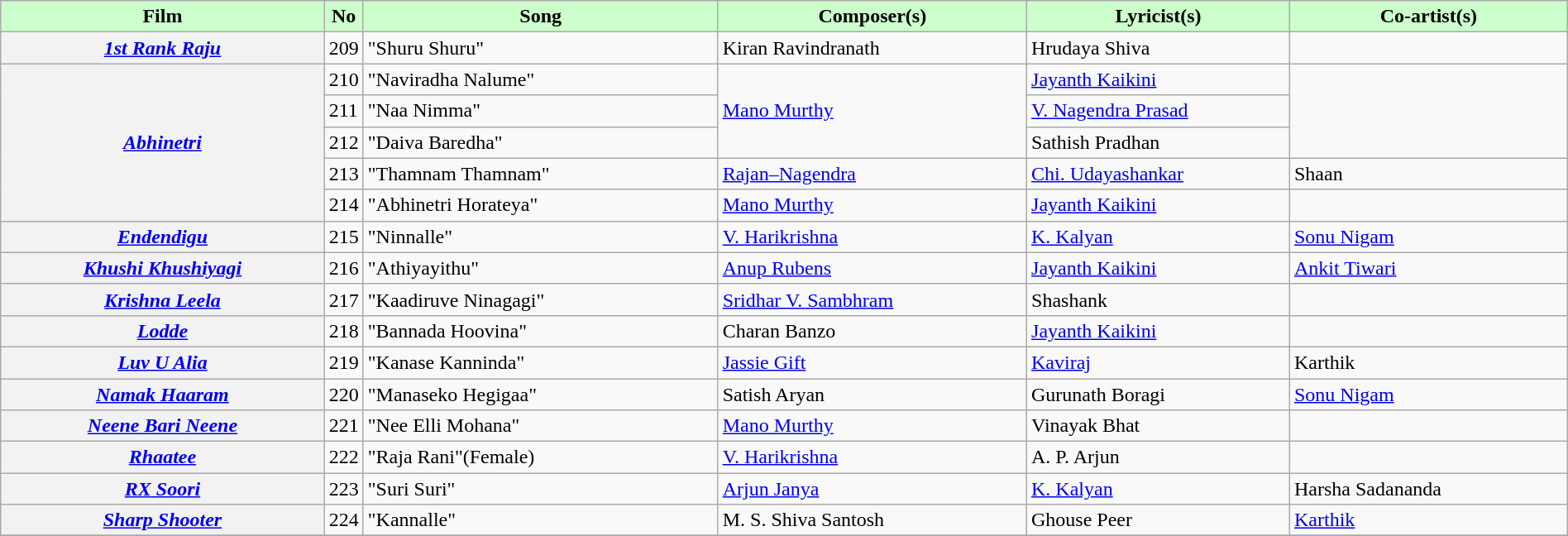<table class="wikitable plainrowheaders" width="100%" textcolor:#000;">
<tr style="background:#cfc; text-align:center;">
<td scope="col" width=21%><strong>Film</strong></td>
<td><strong>No</strong></td>
<td scope="col" width=23%><strong>Song</strong></td>
<td scope="col" width=20%><strong>Composer(s)</strong></td>
<td scope="col" width=17%><strong>Lyricist(s)</strong></td>
<td scope="col" width=18%><strong>Co-artist(s)</strong></td>
</tr>
<tr>
<th><a href='#'><em>1st Rank Raju</em></a></th>
<td>209</td>
<td>"Shuru Shuru"</td>
<td>Kiran Ravindranath</td>
<td>Hrudaya Shiva</td>
<td></td>
</tr>
<tr>
<th rowspan="5"><em><a href='#'>Abhinetri</a></em></th>
<td>210</td>
<td>"Naviradha Nalume"</td>
<td rowspan="3"><a href='#'>Mano Murthy</a></td>
<td><a href='#'>Jayanth Kaikini</a></td>
<td rowspan="3"></td>
</tr>
<tr>
<td>211</td>
<td>"Naa Nimma"</td>
<td><a href='#'>V. Nagendra Prasad</a></td>
</tr>
<tr>
<td>212</td>
<td>"Daiva Baredha"</td>
<td>Sathish Pradhan</td>
</tr>
<tr>
<td>213</td>
<td>"Thamnam Thamnam"</td>
<td><a href='#'>Rajan–Nagendra</a></td>
<td><a href='#'>Chi. Udayashankar</a></td>
<td>Shaan</td>
</tr>
<tr>
<td>214</td>
<td>"Abhinetri Horateya"</td>
<td><a href='#'>Mano Murthy</a></td>
<td><a href='#'>Jayanth Kaikini</a></td>
<td></td>
</tr>
<tr>
<th><em><a href='#'>Endendigu</a></em></th>
<td>215</td>
<td>"Ninnalle"</td>
<td><a href='#'>V. Harikrishna</a></td>
<td><a href='#'>K. Kalyan</a></td>
<td><a href='#'>Sonu Nigam</a></td>
</tr>
<tr>
<th><em><a href='#'>Khushi Khushiyagi</a></em></th>
<td>216</td>
<td>"Athiyayithu"</td>
<td><a href='#'>Anup Rubens</a></td>
<td><a href='#'>Jayanth Kaikini</a></td>
<td><a href='#'>Ankit Tiwari</a></td>
</tr>
<tr>
<th><em><a href='#'>Krishna Leela</a></em></th>
<td>217</td>
<td>"Kaadiruve Ninagagi"</td>
<td><a href='#'>Sridhar V. Sambhram</a></td>
<td>Shashank</td>
<td></td>
</tr>
<tr>
<th><em><a href='#'>Lodde</a></em></th>
<td>218</td>
<td>"Bannada Hoovina"</td>
<td>Charan Banzo</td>
<td><a href='#'>Jayanth Kaikini</a></td>
<td></td>
</tr>
<tr>
<th><em><a href='#'>Luv U Alia</a></em></th>
<td>219</td>
<td>"Kanase Kanninda"</td>
<td><a href='#'>Jassie Gift</a></td>
<td><a href='#'>Kaviraj</a></td>
<td>Karthik</td>
</tr>
<tr>
<th><em><a href='#'>Namak Haaram</a></em></th>
<td>220</td>
<td>"Manaseko Hegigaa"</td>
<td>Satish Aryan</td>
<td>Gurunath Boragi</td>
<td><a href='#'>Sonu Nigam</a></td>
</tr>
<tr>
<th><em><a href='#'>Neene Bari Neene</a></em></th>
<td>221</td>
<td>"Nee Elli Mohana"</td>
<td><a href='#'>Mano Murthy</a></td>
<td>Vinayak Bhat</td>
<td></td>
</tr>
<tr>
<th><em><a href='#'>Rhaatee</a></em></th>
<td>222</td>
<td>"Raja Rani"(Female)</td>
<td><a href='#'>V. Harikrishna</a></td>
<td>A. P. Arjun</td>
<td></td>
</tr>
<tr>
<th><em><a href='#'>RX Soori</a></em></th>
<td>223</td>
<td>"Suri Suri"</td>
<td><a href='#'>Arjun Janya</a></td>
<td><a href='#'>K. Kalyan</a></td>
<td>Harsha Sadananda</td>
</tr>
<tr>
<th><em><a href='#'>Sharp Shooter</a></em></th>
<td>224</td>
<td>"Kannalle"</td>
<td>M. S. Shiva Santosh</td>
<td>Ghouse Peer</td>
<td><a href='#'>Karthik</a></td>
</tr>
<tr>
</tr>
</table>
